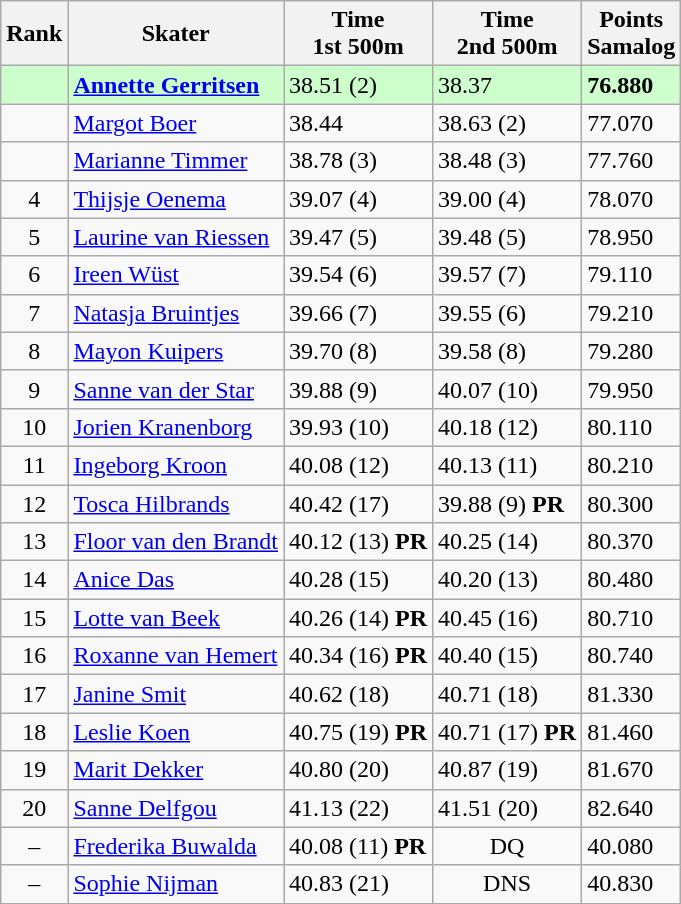<table class="wikitable sortable" style="text-align:left">
<tr>
<th>Rank</th>
<th>Skater</th>
<th>Time <br> 1st 500m</th>
<th>Time <br> 2nd 500m</th>
<th>Points <br> Samalog</th>
</tr>
<tr bgcolor=ccffcc>
<td align=center></td>
<td><strong><a href='#'>Annette Gerritsen</a></strong></td>
<td>38.51 (2)</td>
<td>38.37 </td>
<td><strong>76.880</strong></td>
</tr>
<tr>
<td align=center></td>
<td><a href='#'>Margot Boer</a></td>
<td>38.44 </td>
<td>38.63 (2)</td>
<td>77.070</td>
</tr>
<tr>
<td align=center></td>
<td><a href='#'>Marianne Timmer</a></td>
<td>38.78 (3)</td>
<td>38.48 (3)</td>
<td>77.760</td>
</tr>
<tr>
<td align=center>4</td>
<td><a href='#'>Thijsje Oenema</a></td>
<td>39.07 (4)</td>
<td>39.00 (4)</td>
<td>78.070</td>
</tr>
<tr>
<td align=center>5</td>
<td><a href='#'>Laurine van Riessen</a></td>
<td>39.47 (5)</td>
<td>39.48 (5)</td>
<td>78.950</td>
</tr>
<tr>
<td align=center>6</td>
<td><a href='#'>Ireen Wüst</a></td>
<td>39.54 (6)</td>
<td>39.57 (7)</td>
<td>79.110</td>
</tr>
<tr>
<td align=center>7</td>
<td><a href='#'>Natasja Bruintjes</a></td>
<td>39.66 (7)</td>
<td>39.55 (6)</td>
<td>79.210</td>
</tr>
<tr>
<td align=center>8</td>
<td><a href='#'>Mayon Kuipers</a></td>
<td>39.70 (8)</td>
<td>39.58 (8)</td>
<td>79.280</td>
</tr>
<tr>
<td align=center>9</td>
<td><a href='#'>Sanne van der Star</a></td>
<td>39.88 (9)</td>
<td>40.07 (10)</td>
<td>79.950</td>
</tr>
<tr>
<td align=center>10</td>
<td><a href='#'>Jorien Kranenborg</a></td>
<td>39.93 (10)</td>
<td>40.18 (12)</td>
<td>80.110</td>
</tr>
<tr>
<td align=center>11</td>
<td><a href='#'>Ingeborg Kroon</a></td>
<td>40.08 (12)</td>
<td>40.13 (11)</td>
<td>80.210</td>
</tr>
<tr>
<td align=center>12</td>
<td><a href='#'>Tosca Hilbrands</a></td>
<td>40.42 (17)</td>
<td>39.88 (9) <strong>PR</strong></td>
<td>80.300</td>
</tr>
<tr>
<td align=center>13</td>
<td><a href='#'>Floor van den Brandt</a></td>
<td>40.12 (13) <strong>PR</strong></td>
<td>40.25 (14)</td>
<td>80.370</td>
</tr>
<tr>
<td align=center>14</td>
<td><a href='#'>Anice Das</a></td>
<td>40.28 (15)</td>
<td>40.20 (13)</td>
<td>80.480</td>
</tr>
<tr>
<td align=center>15</td>
<td><a href='#'>Lotte van Beek</a></td>
<td>40.26 (14) <strong>PR</strong></td>
<td>40.45 (16)</td>
<td>80.710</td>
</tr>
<tr>
<td align=center>16</td>
<td><a href='#'>Roxanne van Hemert</a></td>
<td>40.34 (16) <strong>PR</strong></td>
<td>40.40 (15)</td>
<td>80.740</td>
</tr>
<tr>
<td align=center>17</td>
<td><a href='#'>Janine Smit</a></td>
<td>40.62 (18)</td>
<td>40.71 (18)</td>
<td>81.330</td>
</tr>
<tr>
<td align=center>18</td>
<td><a href='#'>Leslie Koen</a></td>
<td>40.75 (19) <strong>PR</strong></td>
<td>40.71 (17) <strong>PR</strong></td>
<td>81.460</td>
</tr>
<tr>
<td align=center>19</td>
<td><a href='#'>Marit Dekker</a></td>
<td>40.80 (20)</td>
<td>40.87 (19)</td>
<td>81.670</td>
</tr>
<tr>
<td align=center>20</td>
<td><a href='#'>Sanne Delfgou</a></td>
<td>41.13 (22)</td>
<td>41.51 (20)</td>
<td>82.640</td>
</tr>
<tr>
<td align=center>–</td>
<td><a href='#'>Frederika Buwalda</a></td>
<td>40.08 (11) <strong>PR</strong></td>
<td align=center>DQ</td>
<td>40.080</td>
</tr>
<tr>
<td align=center>–</td>
<td><a href='#'>Sophie Nijman</a></td>
<td>40.83 (21)</td>
<td align=center>DNS</td>
<td>40.830</td>
</tr>
</table>
